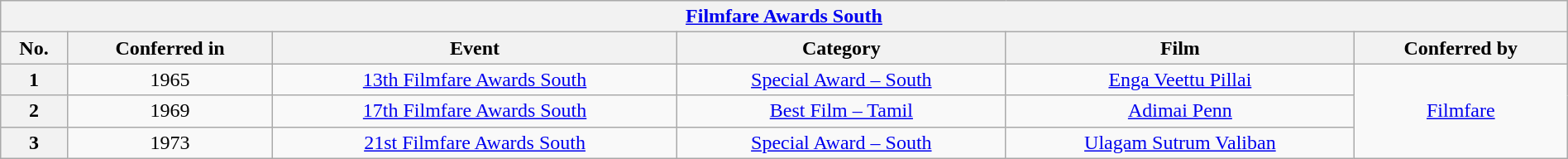<table class="wikitable" style="width:100%;text-align:center">
<tr>
<th colspan=6><strong><a href='#'>Filmfare Awards South</a></strong></th>
</tr>
<tr>
<th>No.</th>
<th>Conferred in</th>
<th>Event</th>
<th>Category</th>
<th>Film</th>
<th>Conferred by</th>
</tr>
<tr>
<th>1</th>
<td>1965</td>
<td><a href='#'>13th Filmfare Awards South</a></td>
<td><a href='#'>Special Award – South</a></td>
<td><a href='#'>Enga Veettu Pillai</a></td>
<td rowspan=3><a href='#'>Filmfare</a></td>
</tr>
<tr>
<th>2</th>
<td>1969</td>
<td><a href='#'>17th Filmfare Awards South</a></td>
<td><a href='#'>Best Film – Tamil</a></td>
<td><a href='#'>Adimai Penn</a></td>
</tr>
<tr>
<th>3</th>
<td>1973</td>
<td><a href='#'>21st Filmfare Awards South</a></td>
<td><a href='#'>Special Award – South</a></td>
<td><a href='#'>Ulagam Sutrum Valiban</a></td>
</tr>
</table>
